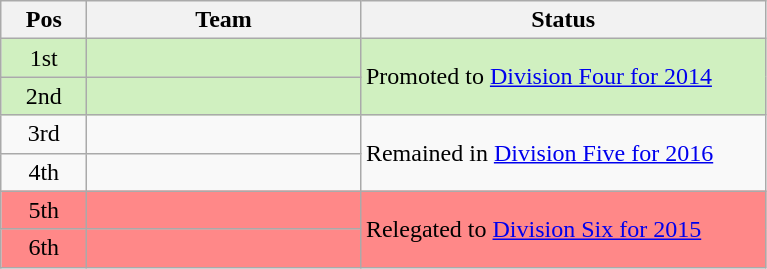<table class="wikitable">
<tr>
<th width=50>Pos</th>
<th width=175>Team</th>
<th width=263>Status</th>
</tr>
<tr style="background:#D0F0C0">
<td align="center">1st</td>
<td></td>
<td rowspan=2>Promoted to <a href='#'>Division Four for 2014</a></td>
</tr>
<tr style="background:#D0F0C0">
<td align="center">2nd</td>
<td></td>
</tr>
<tr>
<td align="center">3rd</td>
<td></td>
<td rowspan=2>Remained in <a href='#'>Division Five for 2016</a></td>
</tr>
<tr>
<td align="center">4th</td>
<td></td>
</tr>
<tr style="background:#FF8888;">
<td align="center">5th</td>
<td></td>
<td rowspan=2>Relegated to <a href='#'>Division Six for 2015</a></td>
</tr>
<tr style="background:#FF8888;">
<td align="center">6th</td>
<td></td>
</tr>
</table>
